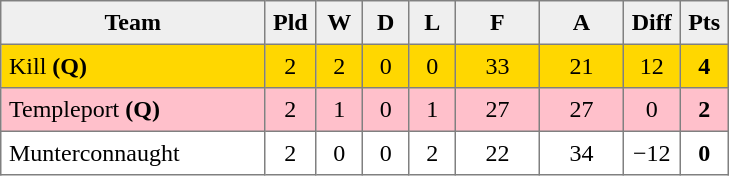<table style=border-collapse:collapse border=1 cellspacing=0 cellpadding=5>
<tr align=center bgcolor=#efefef>
<th width=165>Team</th>
<th width=20>Pld</th>
<th width=20>W</th>
<th width=20>D</th>
<th width=20>L</th>
<th width=45>F</th>
<th width=45>A</th>
<th width=20>Diff</th>
<th width=20>Pts</th>
</tr>
<tr align=center style="background:gold;">
<td style="text-align:left;">Kill <strong>(Q)</strong></td>
<td>2</td>
<td>2</td>
<td>0</td>
<td>0</td>
<td>33</td>
<td>21</td>
<td>12</td>
<td><strong>4</strong></td>
</tr>
<tr align=center style="background:#FFC0CB;">
<td style="text-align:left;">Templeport <strong>(Q)</strong></td>
<td>2</td>
<td>1</td>
<td>0</td>
<td>1</td>
<td>27</td>
<td>27</td>
<td>0</td>
<td><strong>2</strong></td>
</tr>
<tr align=center style="background:#FFFFFF;">
<td style="text-align:left;">Munterconnaught</td>
<td>2</td>
<td>0</td>
<td>0</td>
<td>2</td>
<td>22</td>
<td>34</td>
<td>−12</td>
<td><strong>0</strong></td>
</tr>
</table>
